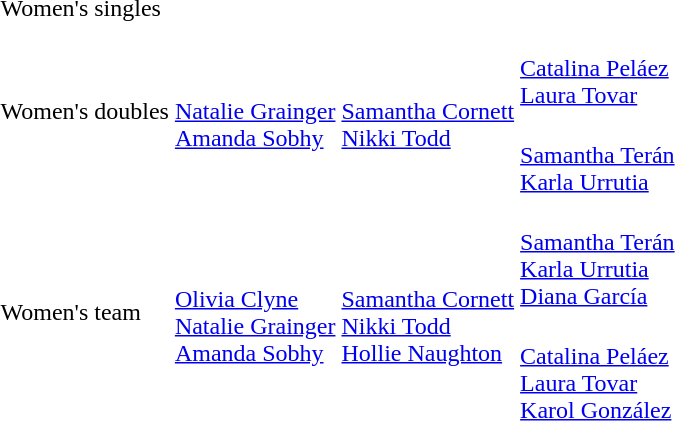<table>
<tr>
<td rowspan=2>Women's singles<br></td>
<td rowspan=2></td>
<td rowspan=2></td>
<td></td>
</tr>
<tr>
<td></td>
</tr>
<tr>
<td rowspan=2>Women's doubles<br></td>
<td rowspan=2><br><a href='#'>Natalie Grainger</a><br><a href='#'>Amanda Sobhy</a></td>
<td rowspan=2><br><a href='#'>Samantha Cornett</a><br><a href='#'>Nikki Todd</a></td>
<td><br><a href='#'>Catalina Peláez</a><br><a href='#'>Laura Tovar</a></td>
</tr>
<tr>
<td><br><a href='#'>Samantha Terán</a><br><a href='#'>Karla Urrutia</a></td>
</tr>
<tr>
<td rowspan=2>Women's team<br></td>
<td rowspan=2><br><a href='#'>Olivia Clyne</a><br><a href='#'>Natalie Grainger</a><br><a href='#'>Amanda Sobhy</a></td>
<td rowspan=2><br><a href='#'>Samantha Cornett</a><br><a href='#'>Nikki Todd</a><br><a href='#'>Hollie Naughton</a></td>
<td><br><a href='#'>Samantha Terán</a><br><a href='#'>Karla Urrutia</a><br><a href='#'>Diana García</a></td>
</tr>
<tr>
<td><br><a href='#'>Catalina Peláez</a><br><a href='#'>Laura Tovar</a><br><a href='#'>Karol González</a></td>
</tr>
</table>
